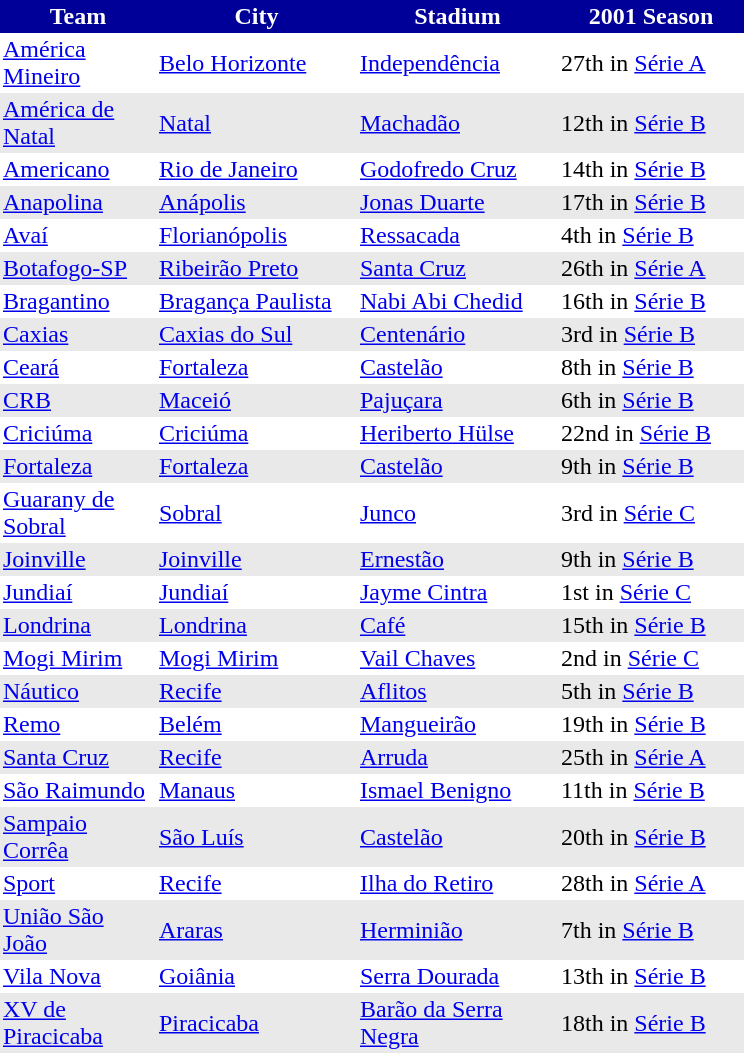<table border="0,75" cellpadding="2" style="border-collapse: collapse;">
<tr>
<th style="background: #009; color: #fff;width:100px"><strong>Team</strong></th>
<th style="background: #009; color: #fff;width:130px"><strong>City</strong></th>
<th style="background: #009; color: #fff;width:130px"><strong>Stadium</strong></th>
<th style="background: #009; color: #fff;width:120px"><strong>2001 Season</strong></th>
</tr>
<tr style="background:white; color:black">
<td><a href='#'>América Mineiro</a></td>
<td><a href='#'>Belo Horizonte</a></td>
<td><a href='#'>Independência</a></td>
<td>27th in <a href='#'>Série A</a></td>
</tr>
<tr style="background:#e9e9e9; color:black">
<td><a href='#'>América de Natal</a></td>
<td><a href='#'>Natal</a></td>
<td><a href='#'>Machadão</a></td>
<td>12th in <a href='#'>Série B</a></td>
</tr>
<tr style="background:white; color:black">
<td><a href='#'>Americano</a></td>
<td><a href='#'>Rio de Janeiro</a></td>
<td><a href='#'>Godofredo Cruz</a></td>
<td>14th in <a href='#'>Série B</a></td>
</tr>
<tr style="background:#e9e9e9; color:black">
<td><a href='#'>Anapolina</a></td>
<td><a href='#'>Anápolis</a></td>
<td><a href='#'>Jonas Duarte</a></td>
<td>17th in <a href='#'>Série B</a></td>
</tr>
<tr style="background:white; color:black">
<td><a href='#'>Avaí</a></td>
<td><a href='#'>Florianópolis</a></td>
<td><a href='#'>Ressacada</a></td>
<td>4th in <a href='#'>Série B</a></td>
</tr>
<tr style="background:#e9e9e9; color:black">
<td><a href='#'>Botafogo-SP</a></td>
<td><a href='#'>Ribeirão Preto</a></td>
<td><a href='#'>Santa Cruz</a></td>
<td>26th in <a href='#'>Série A</a></td>
</tr>
<tr style="background:white; color:black">
<td><a href='#'>Bragantino</a></td>
<td><a href='#'>Bragança Paulista</a></td>
<td><a href='#'>Nabi Abi Chedid</a></td>
<td>16th in <a href='#'>Série B</a></td>
</tr>
<tr style="background:#e9e9e9; color:black">
<td><a href='#'>Caxias</a></td>
<td><a href='#'>Caxias do Sul</a></td>
<td><a href='#'>Centenário</a></td>
<td>3rd in <a href='#'>Série B</a></td>
</tr>
<tr style="background:white; color:black">
<td><a href='#'>Ceará</a></td>
<td><a href='#'>Fortaleza</a></td>
<td><a href='#'>Castelão</a></td>
<td>8th in <a href='#'>Série B</a></td>
</tr>
<tr style="background:#e9e9e9; color:black">
<td><a href='#'>CRB</a></td>
<td><a href='#'>Maceió</a></td>
<td><a href='#'>Pajuçara</a></td>
<td>6th in <a href='#'>Série B</a></td>
</tr>
<tr style="background:white; color:black">
<td><a href='#'>Criciúma</a></td>
<td><a href='#'>Criciúma</a></td>
<td><a href='#'>Heriberto Hülse</a></td>
<td>22nd in <a href='#'>Série B</a></td>
</tr>
<tr style="background:#e9e9e9; color:black">
<td><a href='#'>Fortaleza</a></td>
<td><a href='#'>Fortaleza</a></td>
<td><a href='#'>Castelão</a></td>
<td>9th in <a href='#'>Série B</a></td>
</tr>
<tr style="background:white; color:black">
<td><a href='#'>Guarany de Sobral</a></td>
<td><a href='#'>Sobral</a></td>
<td><a href='#'>Junco</a></td>
<td>3rd in <a href='#'>Série C</a></td>
</tr>
<tr style="background:#e9e9e9; color:black">
<td><a href='#'>Joinville</a></td>
<td><a href='#'>Joinville</a></td>
<td><a href='#'>Ernestão</a></td>
<td>9th in <a href='#'>Série B</a></td>
</tr>
<tr style="background:white; color:black">
<td><a href='#'>Jundiaí</a></td>
<td><a href='#'>Jundiaí</a></td>
<td><a href='#'>Jayme Cintra</a></td>
<td>1st in <a href='#'>Série C</a></td>
</tr>
<tr style="background:#e9e9e9; color:black">
<td><a href='#'>Londrina</a></td>
<td><a href='#'>Londrina</a></td>
<td><a href='#'>Café</a></td>
<td>15th in <a href='#'>Série B</a></td>
</tr>
<tr style="background:white; color:black">
<td><a href='#'>Mogi Mirim</a></td>
<td><a href='#'>Mogi Mirim</a></td>
<td><a href='#'>Vail Chaves</a></td>
<td>2nd in <a href='#'>Série C</a></td>
</tr>
<tr style="background:#e9e9e9; color:black">
<td><a href='#'>Náutico</a></td>
<td><a href='#'>Recife</a></td>
<td><a href='#'>Aflitos</a></td>
<td>5th in <a href='#'>Série B</a></td>
</tr>
<tr style="background:white; color:black">
<td><a href='#'>Remo</a></td>
<td><a href='#'>Belém</a></td>
<td><a href='#'>Mangueirão</a></td>
<td>19th in <a href='#'>Série B</a></td>
</tr>
<tr style="background:#e9e9e9; color:black">
<td><a href='#'>Santa Cruz</a></td>
<td><a href='#'>Recife</a></td>
<td><a href='#'>Arruda</a></td>
<td>25th in <a href='#'>Série A</a></td>
</tr>
<tr style="background:white; color:black">
<td><a href='#'>São Raimundo</a></td>
<td><a href='#'>Manaus</a></td>
<td><a href='#'>Ismael Benigno</a></td>
<td>11th in <a href='#'>Série B</a></td>
</tr>
<tr style="background:#e9e9e9; color:black">
<td><a href='#'>Sampaio Corrêa</a></td>
<td><a href='#'>São Luís</a></td>
<td><a href='#'>Castelão</a></td>
<td>20th in <a href='#'>Série B</a></td>
</tr>
<tr style="background:white; color:black">
<td><a href='#'>Sport</a></td>
<td><a href='#'>Recife</a></td>
<td><a href='#'>Ilha do Retiro</a></td>
<td>28th in <a href='#'>Série A</a></td>
</tr>
<tr style="background:#e9e9e9; color:black">
<td><a href='#'>União São João</a></td>
<td><a href='#'>Araras</a></td>
<td><a href='#'>Herminião</a></td>
<td>7th in <a href='#'>Série B</a></td>
</tr>
<tr style="background:#white; color:black">
<td><a href='#'>Vila Nova</a></td>
<td><a href='#'>Goiânia</a></td>
<td><a href='#'>Serra Dourada</a></td>
<td>13th in <a href='#'>Série B</a></td>
</tr>
<tr style="background:#e9e9e9; color:black">
<td><a href='#'>XV de Piracicaba</a></td>
<td><a href='#'>Piracicaba</a></td>
<td><a href='#'>Barão da Serra Negra</a></td>
<td>18th in <a href='#'>Série B</a></td>
</tr>
<tr>
</tr>
</table>
